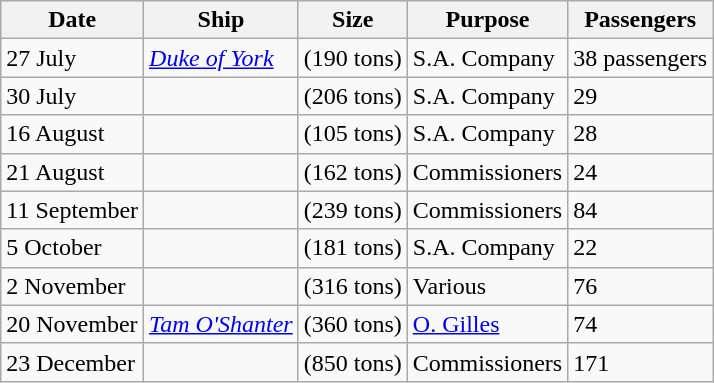<table class="wikitable">
<tr>
<th>Date</th>
<th>Ship</th>
<th>Size</th>
<th>Purpose</th>
<th>Passengers</th>
</tr>
<tr>
<td>27 July</td>
<td><em><a href='#'>Duke of York</a></em></td>
<td>(190 tons)</td>
<td>S.A. Company</td>
<td>38 passengers</td>
</tr>
<tr>
<td>30 July</td>
<td></td>
<td>(206 tons)</td>
<td>S.A. Company</td>
<td>29</td>
</tr>
<tr>
<td>16 August</td>
<td></td>
<td>(105 tons)</td>
<td>S.A. Company</td>
<td>28</td>
</tr>
<tr>
<td>21 August</td>
<td></td>
<td>(162 tons)</td>
<td>Commissioners</td>
<td>24</td>
</tr>
<tr>
<td>11 September</td>
<td></td>
<td>(239 tons)</td>
<td>Commissioners</td>
<td>84</td>
</tr>
<tr>
<td>5 October</td>
<td></td>
<td>(181 tons)</td>
<td>S.A. Company</td>
<td>22</td>
</tr>
<tr>
<td>2 November</td>
<td></td>
<td>(316 tons)</td>
<td>Various</td>
<td>76</td>
</tr>
<tr>
<td>20 November</td>
<td><em><a href='#'>Tam O'Shanter</a></em></td>
<td>(360 tons)</td>
<td><a href='#'>O. Gilles</a></td>
<td>74</td>
</tr>
<tr>
<td>23 December</td>
<td></td>
<td>(850 tons)</td>
<td>Commissioners</td>
<td>171</td>
</tr>
</table>
